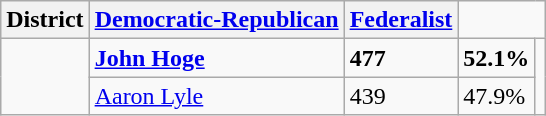<table class=wikitable>
<tr>
<th>District</th>
<th><a href='#'>Democratic-Republican</a></th>
<th><a href='#'>Federalist</a></th>
</tr>
<tr>
<td rowspan=2></td>
<td><strong><a href='#'>John Hoge</a></strong></td>
<td><strong>477</strong></td>
<td><strong>52.1%</strong></td>
<td colspan=3 rowspan=2></td>
</tr>
<tr>
<td><a href='#'>Aaron Lyle</a></td>
<td>439</td>
<td>47.9%</td>
</tr>
</table>
